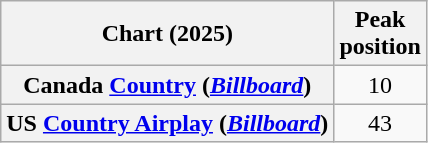<table class="wikitable sortable plainrowheaders" style="text-align:center;">
<tr>
<th scope="col">Chart (2025)</th>
<th scope="col">Peak<br>position</th>
</tr>
<tr>
<th scope="row">Canada <a href='#'>Country</a> (<em><a href='#'>Billboard</a></em>)</th>
<td>10</td>
</tr>
<tr>
<th scope="row">US <a href='#'>Country Airplay</a> (<em><a href='#'>Billboard</a></em>)</th>
<td>43</td>
</tr>
</table>
